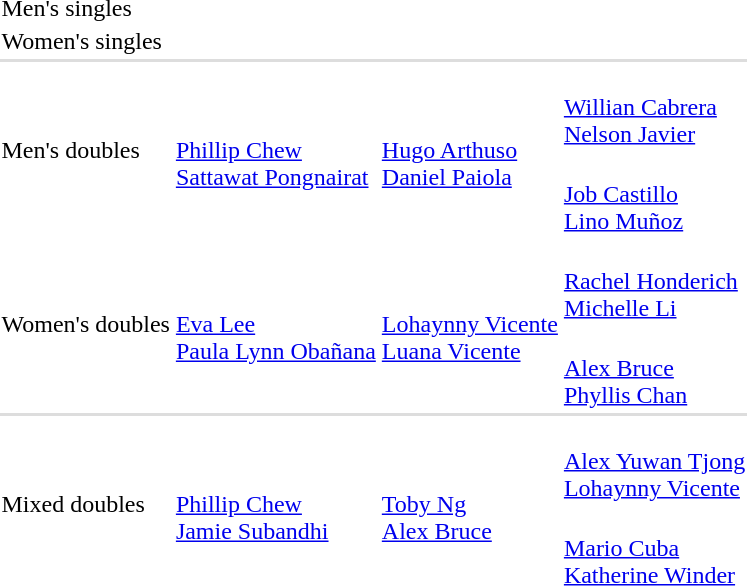<table>
<tr>
<td rowspan=2>Men's singles <br></td>
<td rowspan=2></td>
<td rowspan=2></td>
<td></td>
</tr>
<tr>
<td></td>
</tr>
<tr>
<td rowspan=2>Women's singles <br></td>
<td rowspan=2></td>
<td rowspan=2></td>
<td></td>
</tr>
<tr>
<td></td>
</tr>
<tr bgcolor=#DDDDDD>
<td colspan=7></td>
</tr>
<tr>
<td rowspan=2>Men's doubles <br></td>
<td rowspan=2><br><a href='#'>Phillip Chew</a><br><a href='#'>Sattawat Pongnairat</a></td>
<td rowspan=2><br><a href='#'>Hugo Arthuso</a><br><a href='#'>Daniel Paiola</a></td>
<td><br><a href='#'>Willian Cabrera</a><br><a href='#'>Nelson Javier</a></td>
</tr>
<tr>
<td><br><a href='#'>Job Castillo</a><br><a href='#'>Lino Muñoz</a></td>
</tr>
<tr>
<td rowspan=2>Women's doubles <br></td>
<td rowspan=2><br><a href='#'>Eva Lee</a><br><a href='#'>Paula Lynn Obañana</a></td>
<td rowspan=2><br><a href='#'>Lohaynny Vicente</a><br><a href='#'>Luana Vicente</a></td>
<td><br><a href='#'>Rachel Honderich</a><br><a href='#'>Michelle Li</a></td>
</tr>
<tr>
<td><br><a href='#'>Alex Bruce</a><br><a href='#'>Phyllis Chan</a></td>
</tr>
<tr bgcolor=#DDDDDD>
<td colspan=7></td>
</tr>
<tr>
<td rowspan=2>Mixed doubles <br></td>
<td rowspan=2><br><a href='#'>Phillip Chew</a><br><a href='#'>Jamie Subandhi</a></td>
<td rowspan=2><br><a href='#'>Toby Ng</a>  <br><a href='#'>Alex Bruce</a></td>
<td><br><a href='#'>Alex Yuwan Tjong</a><br><a href='#'>Lohaynny Vicente</a></td>
</tr>
<tr>
<td><br><a href='#'>Mario Cuba</a><br><a href='#'>Katherine Winder</a></td>
</tr>
</table>
